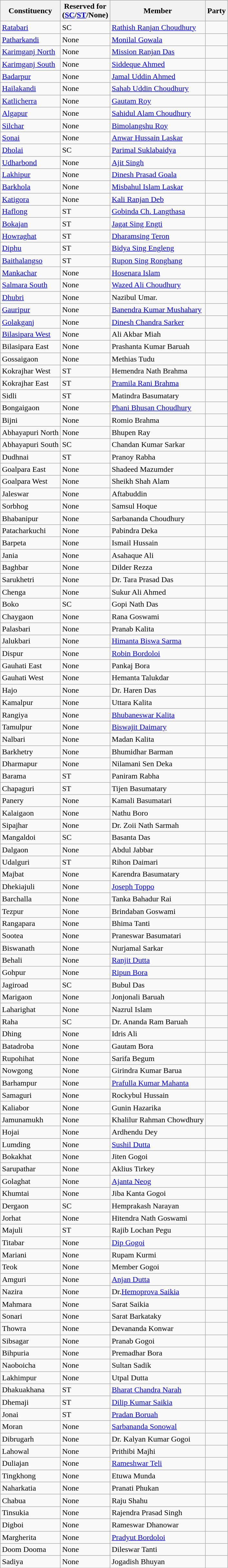<table class="wikitable sortable">
<tr>
<th>Constituency</th>
<th>Reserved for<br>(<a href='#'>SC</a>/<a href='#'>ST</a>/None)</th>
<th>Member</th>
<th colspan=2>Party</th>
</tr>
<tr>
<td><a href='#'>Ratabari</a></td>
<td>SC</td>
<td><a href='#'>Rathish Ranjan Choudhury</a></td>
<td></td>
</tr>
<tr>
<td><a href='#'>Patharkandi</a></td>
<td>None</td>
<td><a href='#'>Monilal Gowala</a></td>
<td></td>
</tr>
<tr>
<td><a href='#'>Karimganj North</a></td>
<td>None</td>
<td><a href='#'>Mission Ranjan Das</a></td>
<td></td>
</tr>
<tr>
<td><a href='#'>Karimganj South</a></td>
<td>None</td>
<td><a href='#'>Siddeque Ahmed</a></td>
<td></td>
</tr>
<tr>
<td><a href='#'>Badarpur</a></td>
<td>None</td>
<td><a href='#'>Jamal Uddin Ahmed</a></td>
<td></td>
</tr>
<tr>
<td><a href='#'>Hailakandi</a></td>
<td>None</td>
<td><a href='#'>Sahab Uddin Choudhury</a></td>
<td></td>
</tr>
<tr>
<td><a href='#'>Katlicherra</a></td>
<td>None</td>
<td><a href='#'>Gautam Roy</a></td>
<td></td>
</tr>
<tr>
<td><a href='#'>Algapur</a></td>
<td>None</td>
<td><a href='#'>Sahidul Alam Choudhury</a></td>
<td></td>
</tr>
<tr>
<td><a href='#'>Silchar</a></td>
<td>None</td>
<td><a href='#'>Bimolangshu Roy</a></td>
<td></td>
</tr>
<tr>
<td><a href='#'>Sonai</a></td>
<td>None</td>
<td><a href='#'>Anwar Hussain Laskar</a></td>
<td></td>
</tr>
<tr>
<td><a href='#'>Dholai</a></td>
<td>SC</td>
<td><a href='#'>Parimal Suklabaidya</a></td>
<td></td>
</tr>
<tr>
<td><a href='#'>Udharbond</a></td>
<td>None</td>
<td><a href='#'>Ajit Singh</a></td>
<td></td>
</tr>
<tr>
<td><a href='#'>Lakhipur</a></td>
<td>None</td>
<td><a href='#'>Dinesh Prasad Goala</a></td>
<td></td>
</tr>
<tr>
<td><a href='#'>Barkhola</a></td>
<td>None</td>
<td><a href='#'>Misbahul Islam Laskar</a></td>
<td></td>
</tr>
<tr>
<td><a href='#'>Katigora</a></td>
<td>None</td>
<td><a href='#'>Kali Ranjan Deb</a></td>
<td></td>
</tr>
<tr>
<td><a href='#'>Haflong</a></td>
<td>ST</td>
<td><a href='#'>Gobinda Ch. Langthasa</a></td>
<td></td>
</tr>
<tr>
<td><a href='#'>Bokajan</a></td>
<td>ST</td>
<td><a href='#'>Jagat Sing Engti</a></td>
<td></td>
</tr>
<tr>
<td><a href='#'>Howraghat</a></td>
<td>ST</td>
<td><a href='#'>Dharamsing Teron</a></td>
<td></td>
</tr>
<tr>
<td><a href='#'>Diphu</a></td>
<td>ST</td>
<td><a href='#'>Bidya Sing Engleng</a></td>
<td></td>
</tr>
<tr>
<td><a href='#'>Baithalangso</a></td>
<td>ST</td>
<td><a href='#'>Rupon Sing Ronghang</a></td>
<td></td>
</tr>
<tr>
<td><a href='#'>Mankachar</a></td>
<td>None</td>
<td><a href='#'>Hosenara Islam</a></td>
<td></td>
</tr>
<tr>
<td><a href='#'>Salmara South</a></td>
<td>None</td>
<td><a href='#'>Wazed Ali Choudhury</a></td>
<td></td>
</tr>
<tr>
<td><a href='#'>Dhubri</a></td>
<td>None</td>
<td>Nazibul Umar.</td>
<td></td>
</tr>
<tr>
<td><a href='#'>Gauripur</a></td>
<td>None</td>
<td><a href='#'>Banendra Kumar Mushahary</a></td>
<td></td>
</tr>
<tr>
<td><a href='#'>Golakganj</a></td>
<td>None</td>
<td><a href='#'>Dinesh Chandra Sarker</a></td>
<td></td>
</tr>
<tr>
<td><a href='#'>Bilasipara West</a></td>
<td>None</td>
<td>Ali Akbar Miah</td>
<td></td>
</tr>
<tr>
<td>Bilasipara East</td>
<td>None</td>
<td>Prashanta Kumar Baruah</td>
<td></td>
</tr>
<tr>
<td>Gossaigaon</td>
<td>None</td>
<td>Methias Tudu</td>
<td></td>
</tr>
<tr>
<td>Kokrajhar West</td>
<td>ST</td>
<td>Hemendra Nath Brahma</td>
<td></td>
</tr>
<tr>
<td>Kokrajhar East</td>
<td>ST</td>
<td><a href='#'>Pramila Rani Brahma</a></td>
<td></td>
</tr>
<tr>
<td>Sidli</td>
<td>ST</td>
<td>Matindra Basumatary</td>
<td></td>
</tr>
<tr>
<td>Bongaigaon</td>
<td>None</td>
<td><a href='#'>Phani Bhusan Choudhury</a></td>
<td></td>
</tr>
<tr>
<td>Bijni</td>
<td>None</td>
<td>Romio Brahma</td>
<td></td>
</tr>
<tr>
<td>Abhayapuri North</td>
<td>None</td>
<td>Bhupen Ray</td>
<td></td>
</tr>
<tr>
<td>Abhayapuri South</td>
<td>SC</td>
<td>Chandan Kumar Sarkar</td>
<td></td>
</tr>
<tr>
<td>Dudhnai</td>
<td>ST</td>
<td>Pranoy Rabha</td>
<td></td>
</tr>
<tr>
<td>Goalpara East</td>
<td>None</td>
<td>Shadeed Mazumder</td>
<td></td>
</tr>
<tr>
<td>Goalpara West</td>
<td>None</td>
<td>Sheikh Shah Alam</td>
<td></td>
</tr>
<tr>
<td>Jaleswar</td>
<td>None</td>
<td>Aftabuddin</td>
<td></td>
</tr>
<tr>
<td>Sorbhog</td>
<td>None</td>
<td>Samsul Hoque</td>
<td></td>
</tr>
<tr>
<td>Bhabanipur</td>
<td>None</td>
<td>Sarbananda Choudhury</td>
<td></td>
</tr>
<tr>
<td>Patacharkuchi</td>
<td>None</td>
<td>Pabindra Deka</td>
<td></td>
</tr>
<tr>
<td>Barpeta</td>
<td>None</td>
<td>Ismail Hussain</td>
<td></td>
</tr>
<tr>
<td>Jania</td>
<td>None</td>
<td>Asahaque Ali</td>
<td></td>
</tr>
<tr>
<td>Baghbar</td>
<td>None</td>
<td>Dilder Rezza</td>
<td></td>
</tr>
<tr>
<td>Sarukhetri</td>
<td>None</td>
<td>Dr. Tara Prasad Das</td>
<td></td>
</tr>
<tr>
<td>Chenga</td>
<td>None</td>
<td>Sukur Ali Ahmed</td>
<td></td>
</tr>
<tr>
<td>Boko</td>
<td>SC</td>
<td>Gopi Nath Das</td>
<td></td>
</tr>
<tr>
<td>Chaygaon</td>
<td>None</td>
<td>Rana Goswami</td>
<td></td>
</tr>
<tr>
<td>Palasbari</td>
<td>None</td>
<td>Pranab Kalita</td>
<td></td>
</tr>
<tr>
<td>Jalukbari</td>
<td>None</td>
<td><a href='#'>Himanta Biswa Sarma</a></td>
<td></td>
</tr>
<tr>
<td>Dispur</td>
<td>None</td>
<td><a href='#'>Robin Bordoloi</a></td>
<td></td>
</tr>
<tr>
<td>Gauhati East</td>
<td>None</td>
<td>Pankaj Bora</td>
<td></td>
</tr>
<tr>
<td>Gauhati West</td>
<td>None</td>
<td>Hemanta Talukdar</td>
<td></td>
</tr>
<tr>
<td>Hajo</td>
<td>None</td>
<td>Dr. Haren Das</td>
<td></td>
</tr>
<tr>
<td>Kamalpur</td>
<td>None</td>
<td>Uttara Kalita</td>
<td></td>
</tr>
<tr>
<td>Rangiya</td>
<td>None</td>
<td><a href='#'>Bhubaneswar Kalita</a></td>
<td></td>
</tr>
<tr>
<td>Tamulpur</td>
<td>None</td>
<td><a href='#'>Biswajit Daimary</a></td>
<td></td>
</tr>
<tr>
<td>Nalbari</td>
<td>None</td>
<td>Madan Kalita</td>
<td></td>
</tr>
<tr>
<td>Barkhetry</td>
<td>None</td>
<td>Bhumidhar Barman</td>
<td></td>
</tr>
<tr>
<td>Dharmapur</td>
<td>None</td>
<td>Nilamani Sen Deka</td>
<td></td>
</tr>
<tr>
<td>Barama</td>
<td>ST</td>
<td>Paniram Rabha</td>
<td></td>
</tr>
<tr>
<td>Chapaguri</td>
<td>ST</td>
<td>Tijen Basumatary</td>
<td></td>
</tr>
<tr>
<td>Panery</td>
<td>None</td>
<td>Kamali Basumatari</td>
<td></td>
</tr>
<tr>
<td>Kalaigaon</td>
<td>None</td>
<td>Nathu Boro</td>
<td></td>
</tr>
<tr>
<td>Sipajhar</td>
<td>None</td>
<td>Dr. Zoii Nath Sarmah</td>
<td></td>
</tr>
<tr>
<td>Mangaldoi</td>
<td>SC</td>
<td>Basanta Das</td>
<td></td>
</tr>
<tr>
<td>Dalgaon</td>
<td>None</td>
<td>Abdul Jabbar</td>
<td></td>
</tr>
<tr>
<td>Udalguri</td>
<td>ST</td>
<td>Rihon Daimari</td>
<td></td>
</tr>
<tr>
<td>Majbat</td>
<td>None</td>
<td>Karendra Basumatary</td>
<td></td>
</tr>
<tr>
<td>Dhekiajuli</td>
<td>None</td>
<td><a href='#'>Joseph Toppo</a></td>
<td></td>
</tr>
<tr>
<td>Barchalla</td>
<td>None</td>
<td>Tanka Bahadur Rai</td>
<td></td>
</tr>
<tr>
<td>Tezpur</td>
<td>None</td>
<td>Brindaban Goswami</td>
<td></td>
</tr>
<tr>
<td>Rangapara</td>
<td>None</td>
<td>Bhima Tanti</td>
<td></td>
</tr>
<tr>
<td>Sootea</td>
<td>None</td>
<td>Praneswar Basumatari</td>
<td></td>
</tr>
<tr>
<td>Biswanath</td>
<td>None</td>
<td>Nurjamal Sarkar</td>
<td></td>
</tr>
<tr>
<td>Behali</td>
<td>None</td>
<td><a href='#'>Ranjit Dutta</a></td>
<td></td>
</tr>
<tr>
<td>Gohpur</td>
<td>None</td>
<td><a href='#'>Ripun Bora</a></td>
<td></td>
</tr>
<tr>
<td>Jagiroad</td>
<td>SC</td>
<td>Bubul Das</td>
<td></td>
</tr>
<tr>
<td>Marigaon</td>
<td>None</td>
<td>Jonjonali Baruah</td>
<td></td>
</tr>
<tr>
<td>Laharighat</td>
<td>None</td>
<td>Nazrul Islam</td>
<td></td>
</tr>
<tr>
<td>Raha</td>
<td>SC</td>
<td>Dr. Ananda Ram Baruah</td>
<td></td>
</tr>
<tr>
<td>Dhing</td>
<td>None</td>
<td>Idris Ali</td>
<td></td>
</tr>
<tr>
<td>Batadroba</td>
<td>None</td>
<td>Gautam Bora</td>
<td></td>
</tr>
<tr>
<td>Rupohihat</td>
<td>None</td>
<td>Sarifa Begum</td>
<td></td>
</tr>
<tr>
<td>Nowgong</td>
<td>None</td>
<td>Girindra Kumar Barua</td>
<td></td>
</tr>
<tr>
<td>Barhampur</td>
<td>None</td>
<td><a href='#'>Prafulla Kumar Mahanta</a></td>
<td></td>
</tr>
<tr>
<td>Samaguri</td>
<td>None</td>
<td>Rockybul Hussain</td>
<td></td>
</tr>
<tr>
<td>Kaliabor</td>
<td>None</td>
<td>Gunin Hazarika</td>
<td></td>
</tr>
<tr>
<td>Jamunamukh</td>
<td>None</td>
<td>Khalilur Rahman Chowdhury</td>
<td></td>
</tr>
<tr>
<td>Hojai</td>
<td>None</td>
<td>Ardhendu Dey</td>
<td></td>
</tr>
<tr>
<td>Lumding</td>
<td>None</td>
<td><a href='#'>Sushil Dutta</a></td>
<td></td>
</tr>
<tr>
<td>Bokakhat</td>
<td>None</td>
<td>Jiten Gogoi</td>
<td></td>
</tr>
<tr>
<td>Sarupathar</td>
<td>None</td>
<td>Aklius Tirkey</td>
<td></td>
</tr>
<tr>
<td>Golaghat</td>
<td>None</td>
<td><a href='#'>Ajanta Neog</a></td>
<td></td>
</tr>
<tr>
<td>Khumtai</td>
<td>None</td>
<td>Jiba Kanta Gogoi</td>
<td></td>
</tr>
<tr>
<td>Dergaon</td>
<td>SC</td>
<td>Hemprakash Narayan</td>
<td></td>
</tr>
<tr>
<td>Jorhat</td>
<td>None</td>
<td>Hitendra Nath Goswami</td>
<td></td>
</tr>
<tr>
<td>Majuli</td>
<td>ST</td>
<td>Rajib Lochan Pegu</td>
<td></td>
</tr>
<tr>
<td>Titabar</td>
<td>None</td>
<td><a href='#'>Dip Gogoi</a></td>
<td></td>
</tr>
<tr>
<td>Mariani</td>
<td>None</td>
<td>Rupam Kurmi</td>
<td></td>
</tr>
<tr>
<td>Teok</td>
<td>None</td>
<td>Member Gogoi</td>
<td></td>
</tr>
<tr>
<td>Amguri</td>
<td>None</td>
<td><a href='#'>Anjan Dutta</a></td>
<td></td>
</tr>
<tr>
<td>Nazira</td>
<td>None</td>
<td>Dr.<a href='#'>Hemoprova Saikia</a></td>
<td></td>
</tr>
<tr>
<td>Mahmara</td>
<td>None</td>
<td>Sarat Saikia</td>
<td></td>
</tr>
<tr>
<td>Sonari</td>
<td>None</td>
<td>Sarat Barkataky</td>
<td></td>
</tr>
<tr>
<td>Thowra</td>
<td>None</td>
<td>Devananda Konwar</td>
<td></td>
</tr>
<tr>
<td>Sibsagar</td>
<td>None</td>
<td>Pranab Gogoi</td>
<td></td>
</tr>
<tr>
<td>Bihpuria</td>
<td>None</td>
<td>Premadhar Bora</td>
<td></td>
</tr>
<tr>
<td>Naoboicha</td>
<td>None</td>
<td>Sultan Sadik</td>
<td></td>
</tr>
<tr>
<td>Lakhimpur</td>
<td>None</td>
<td>Utpal Dutta</td>
<td></td>
</tr>
<tr>
<td>Dhakuakhana</td>
<td>ST</td>
<td><a href='#'>Bharat Chandra Narah</a></td>
<td></td>
</tr>
<tr>
<td>Dhemaji</td>
<td>ST</td>
<td><a href='#'>Dilip Kumar Saikia</a></td>
<td></td>
</tr>
<tr>
<td>Jonai</td>
<td>ST</td>
<td><a href='#'>Pradan Boruah</a></td>
<td></td>
</tr>
<tr>
<td>Moran</td>
<td>None</td>
<td><a href='#'>Sarbananda Sonowal</a></td>
<td></td>
</tr>
<tr>
<td>Dibrugarh</td>
<td>None</td>
<td>Dr. Kalyan Kumar Gogoi</td>
<td></td>
</tr>
<tr>
<td>Lahowal</td>
<td>None</td>
<td>Prithibi Majhi</td>
<td></td>
</tr>
<tr>
<td>Duliajan</td>
<td>None</td>
<td><a href='#'>Rameshwar Teli</a></td>
<td></td>
</tr>
<tr>
<td>Tingkhong</td>
<td>None</td>
<td>Etuwa Munda</td>
<td></td>
</tr>
<tr>
<td>Naharkatia</td>
<td>None</td>
<td>Pranati Phukan</td>
<td></td>
</tr>
<tr>
<td>Chabua</td>
<td>None</td>
<td>Raju Shahu</td>
<td></td>
</tr>
<tr>
<td>Tinsukia</td>
<td>None</td>
<td>Rajendra Prasad Singh</td>
<td></td>
</tr>
<tr>
<td>Digboi</td>
<td>None</td>
<td>Rameswar Dhanowar</td>
<td></td>
</tr>
<tr>
<td>Margherita</td>
<td>None</td>
<td><a href='#'>Pradyut Bordoloi</a></td>
<td></td>
</tr>
<tr>
<td>Doom Dooma</td>
<td>None</td>
<td>Dileswar Tanti</td>
<td></td>
</tr>
<tr>
<td>Sadiya</td>
<td>None</td>
<td>Jogadish Bhuyan</td>
<td></td>
</tr>
<tr>
</tr>
</table>
